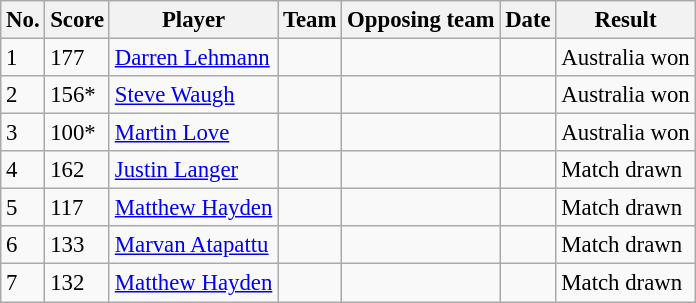<table class="wikitable sortable" style="font-size:95%">
<tr>
<th>No.</th>
<th>Score</th>
<th>Player</th>
<th>Team</th>
<th>Opposing team</th>
<th>Date</th>
<th>Result</th>
</tr>
<tr>
<td>1</td>
<td>177</td>
<td><a href='#'>Darren Lehmann</a></td>
<td></td>
<td></td>
<td></td>
<td>Australia won</td>
</tr>
<tr>
<td>2</td>
<td>156*</td>
<td><a href='#'>Steve Waugh</a></td>
<td></td>
<td></td>
<td></td>
<td>Australia won</td>
</tr>
<tr>
<td>3</td>
<td>100*</td>
<td><a href='#'>Martin Love</a></td>
<td></td>
<td></td>
<td></td>
<td>Australia won</td>
</tr>
<tr>
<td>4</td>
<td>162</td>
<td><a href='#'>Justin Langer</a></td>
<td></td>
<td></td>
<td></td>
<td>Match drawn</td>
</tr>
<tr>
<td>5</td>
<td>117</td>
<td><a href='#'>Matthew Hayden</a></td>
<td></td>
<td></td>
<td></td>
<td>Match drawn</td>
</tr>
<tr>
<td>6</td>
<td>133</td>
<td><a href='#'>Marvan Atapattu</a></td>
<td></td>
<td></td>
<td></td>
<td>Match drawn</td>
</tr>
<tr>
<td>7</td>
<td>132</td>
<td><a href='#'>Matthew Hayden</a></td>
<td></td>
<td></td>
<td></td>
<td>Match drawn</td>
</tr>
</table>
